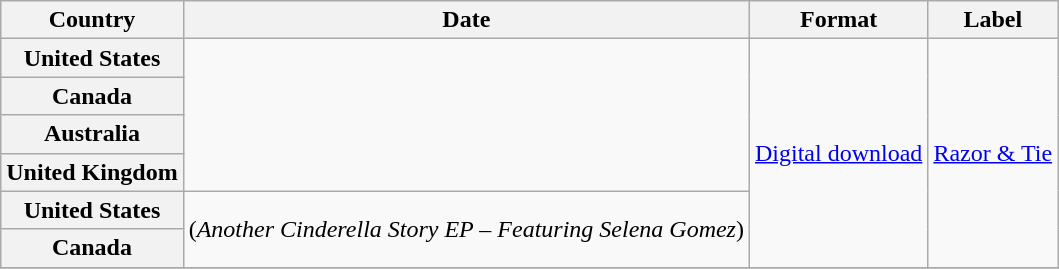<table class="wikitable plainrowheaders">
<tr>
<th scope="col">Country</th>
<th scope="col">Date</th>
<th scope="col">Format</th>
<th scope="col">Label</th>
</tr>
<tr>
<th scope="row">United States</th>
<td rowspan="4"></td>
<td rowspan="6"><a href='#'>Digital download</a></td>
<td rowspan="6"><a href='#'>Razor & Tie</a></td>
</tr>
<tr>
<th scope="row">Canada</th>
</tr>
<tr>
<th scope="row">Australia</th>
</tr>
<tr>
<th scope="row">United Kingdom</th>
</tr>
<tr>
<th scope="row">United States</th>
<td rowspan="2"> (<em>Another Cinderella Story EP – Featuring Selena Gomez</em>)</td>
</tr>
<tr>
<th scope="row">Canada</th>
</tr>
<tr>
</tr>
</table>
